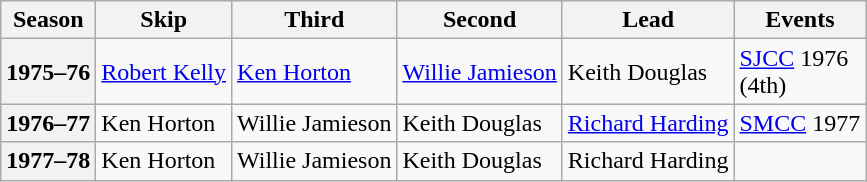<table class="wikitable">
<tr>
<th scope="col">Season</th>
<th scope="col">Skip</th>
<th scope="col">Third</th>
<th scope="col">Second</th>
<th scope="col">Lead</th>
<th scope="col">Events</th>
</tr>
<tr>
<th scope="row">1975–76</th>
<td><a href='#'>Robert Kelly</a></td>
<td><a href='#'>Ken Horton</a></td>
<td><a href='#'>Willie Jamieson</a></td>
<td>Keith Douglas</td>
<td><a href='#'>SJCC</a> 1976 <br> (4th)</td>
</tr>
<tr>
<th scope="row">1976–77</th>
<td>Ken Horton</td>
<td>Willie Jamieson</td>
<td>Keith Douglas</td>
<td><a href='#'>Richard Harding</a></td>
<td><a href='#'>SMCC</a> 1977 <br> </td>
</tr>
<tr>
<th scope="row">1977–78</th>
<td>Ken Horton</td>
<td>Willie Jamieson</td>
<td>Keith Douglas</td>
<td>Richard Harding</td>
<td> </td>
</tr>
</table>
